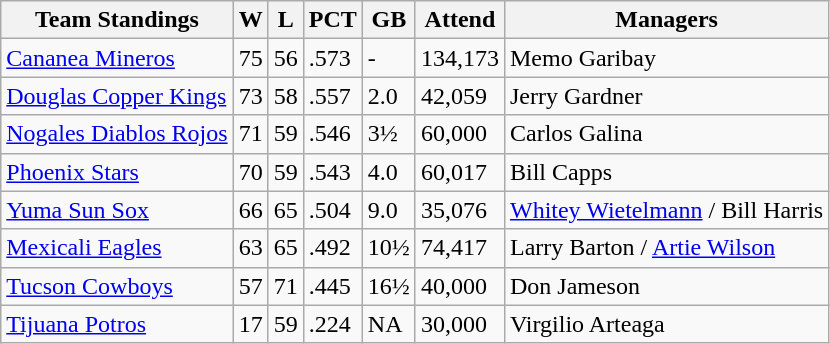<table class="wikitable">
<tr>
<th>Team Standings</th>
<th>W</th>
<th>L</th>
<th>PCT</th>
<th>GB</th>
<th>Attend</th>
<th>Managers</th>
</tr>
<tr>
<td><a href='#'>Cananea Mineros</a></td>
<td>75</td>
<td>56</td>
<td>.573</td>
<td>-</td>
<td>134,173</td>
<td>Memo Garibay</td>
</tr>
<tr>
<td><a href='#'>Douglas Copper Kings</a></td>
<td>73</td>
<td>58</td>
<td>.557</td>
<td>2.0</td>
<td>42,059</td>
<td>Jerry Gardner</td>
</tr>
<tr>
<td><a href='#'>Nogales Diablos Rojos</a></td>
<td>71</td>
<td>59</td>
<td>.546</td>
<td>3½</td>
<td>60,000</td>
<td>Carlos Galina</td>
</tr>
<tr>
<td><a href='#'>Phoenix Stars</a></td>
<td>70</td>
<td>59</td>
<td>.543</td>
<td>4.0</td>
<td>60,017</td>
<td>Bill Capps</td>
</tr>
<tr>
<td><a href='#'>Yuma Sun Sox</a></td>
<td>66</td>
<td>65</td>
<td>.504</td>
<td>9.0</td>
<td>35,076</td>
<td><a href='#'>Whitey Wietelmann</a> / Bill Harris</td>
</tr>
<tr>
<td><a href='#'>Mexicali Eagles</a></td>
<td>63</td>
<td>65</td>
<td>.492</td>
<td>10½</td>
<td>74,417</td>
<td>Larry Barton / <a href='#'>Artie Wilson</a></td>
</tr>
<tr>
<td><a href='#'>Tucson Cowboys</a></td>
<td>57</td>
<td>71</td>
<td>.445</td>
<td>16½</td>
<td>40,000</td>
<td>Don Jameson</td>
</tr>
<tr>
<td><a href='#'>Tijuana Potros</a></td>
<td>17</td>
<td>59</td>
<td>.224</td>
<td>NA</td>
<td>30,000</td>
<td>Virgilio Arteaga</td>
</tr>
</table>
